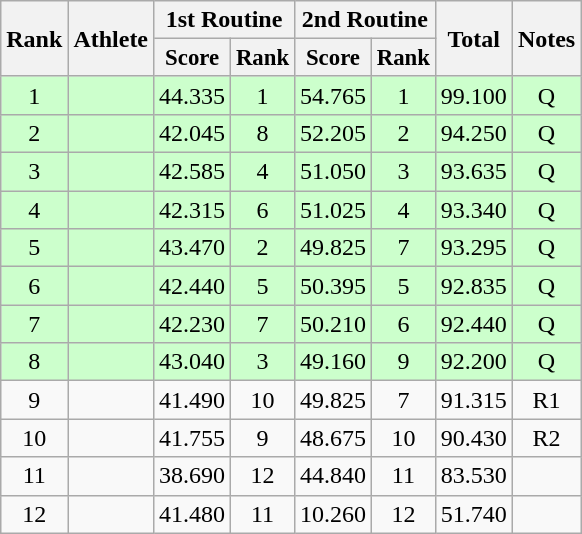<table class=wikitable style="text-align:center">
<tr>
<th rowspan=2>Rank</th>
<th rowspan=2>Athlete</th>
<th colspan=2>1st Routine</th>
<th colspan=2>2nd Routine</th>
<th rowspan=2>Total</th>
<th rowspan=2>Notes</th>
</tr>
<tr style="font-size:95%">
<th>Score</th>
<th>Rank</th>
<th>Score</th>
<th>Rank</th>
</tr>
<tr bgcolor=ccffcc>
<td>1</td>
<td align=left></td>
<td>44.335</td>
<td>1</td>
<td>54.765</td>
<td>1</td>
<td>99.100</td>
<td>Q</td>
</tr>
<tr bgcolor=ccffcc>
<td>2</td>
<td align=left></td>
<td>42.045</td>
<td>8</td>
<td>52.205</td>
<td>2</td>
<td>94.250</td>
<td>Q</td>
</tr>
<tr bgcolor=ccffcc>
<td>3</td>
<td align=left></td>
<td>42.585</td>
<td>4</td>
<td>51.050</td>
<td>3</td>
<td>93.635</td>
<td>Q</td>
</tr>
<tr bgcolor=ccffcc>
<td>4</td>
<td align=left></td>
<td>42.315</td>
<td>6</td>
<td>51.025</td>
<td>4</td>
<td>93.340</td>
<td>Q</td>
</tr>
<tr bgcolor=ccffcc>
<td>5</td>
<td align=left></td>
<td>43.470</td>
<td>2</td>
<td>49.825</td>
<td>7</td>
<td>93.295</td>
<td>Q</td>
</tr>
<tr bgcolor=ccffcc>
<td>6</td>
<td align=left></td>
<td>42.440</td>
<td>5</td>
<td>50.395</td>
<td>5</td>
<td>92.835</td>
<td>Q</td>
</tr>
<tr bgcolor=ccffcc>
<td>7</td>
<td align=left></td>
<td>42.230</td>
<td>7</td>
<td>50.210</td>
<td>6</td>
<td>92.440</td>
<td>Q</td>
</tr>
<tr bgcolor=ccffcc>
<td>8</td>
<td align=left></td>
<td>43.040</td>
<td>3</td>
<td>49.160</td>
<td>9</td>
<td>92.200</td>
<td>Q</td>
</tr>
<tr>
<td>9</td>
<td align=left></td>
<td>41.490</td>
<td>10</td>
<td>49.825</td>
<td>7</td>
<td>91.315</td>
<td>R1</td>
</tr>
<tr>
<td>10</td>
<td align=left></td>
<td>41.755</td>
<td>9</td>
<td>48.675</td>
<td>10</td>
<td>90.430</td>
<td>R2</td>
</tr>
<tr>
<td>11</td>
<td align=left></td>
<td>38.690</td>
<td>12</td>
<td>44.840</td>
<td>11</td>
<td>83.530</td>
<td></td>
</tr>
<tr>
<td>12</td>
<td align=left></td>
<td>41.480</td>
<td>11</td>
<td>10.260</td>
<td>12</td>
<td>51.740</td>
<td></td>
</tr>
</table>
